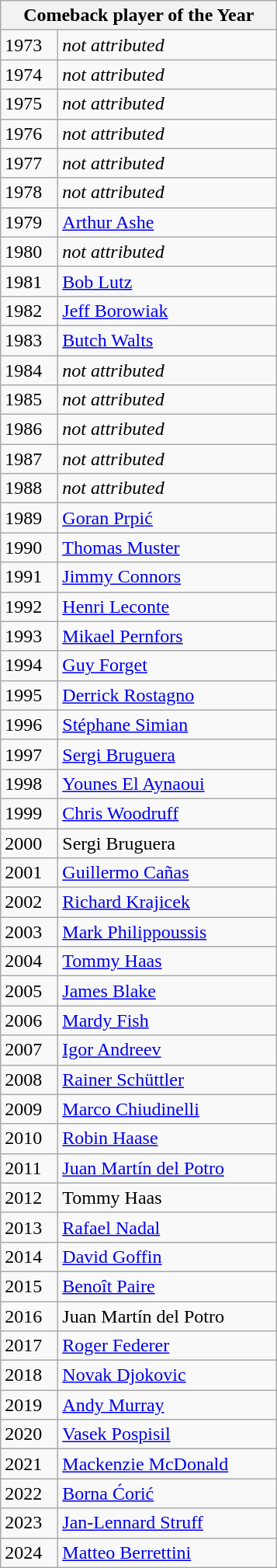<table class="wikitable sortable"  style="display:inline-table;">
<tr>
<th colspan="2" width=230>Comeback player of the Year</th>
</tr>
<tr>
<td>1973</td>
<td><em>not attributed</em></td>
</tr>
<tr>
<td>1974</td>
<td><em>not attributed</em></td>
</tr>
<tr>
<td>1975</td>
<td><em>not attributed</em></td>
</tr>
<tr>
<td>1976</td>
<td><em>not attributed</em></td>
</tr>
<tr>
<td>1977</td>
<td><em>not attributed</em></td>
</tr>
<tr>
<td>1978</td>
<td><em>not attributed</em></td>
</tr>
<tr>
<td>1979</td>
<td> <a href='#'>Arthur Ashe</a></td>
</tr>
<tr>
<td>1980</td>
<td><em>not attributed</em></td>
</tr>
<tr>
<td>1981</td>
<td> <a href='#'>Bob Lutz</a></td>
</tr>
<tr>
<td>1982</td>
<td> <a href='#'>Jeff Borowiak</a></td>
</tr>
<tr>
<td>1983</td>
<td> <a href='#'>Butch Walts</a></td>
</tr>
<tr>
<td>1984</td>
<td><em>not attributed</em></td>
</tr>
<tr>
<td>1985</td>
<td><em>not attributed</em></td>
</tr>
<tr>
<td>1986</td>
<td><em>not attributed</em></td>
</tr>
<tr>
<td>1987</td>
<td><em>not attributed</em></td>
</tr>
<tr>
<td>1988</td>
<td><em>not attributed</em></td>
</tr>
<tr>
<td>1989</td>
<td> <a href='#'>Goran Prpić</a></td>
</tr>
<tr>
<td>1990</td>
<td> <a href='#'>Thomas Muster</a></td>
</tr>
<tr>
<td>1991</td>
<td> <a href='#'>Jimmy Connors</a></td>
</tr>
<tr>
<td>1992</td>
<td> <a href='#'>Henri Leconte</a></td>
</tr>
<tr>
<td>1993</td>
<td> <a href='#'>Mikael Pernfors</a></td>
</tr>
<tr>
<td>1994</td>
<td> <a href='#'>Guy Forget</a></td>
</tr>
<tr>
<td>1995</td>
<td> <a href='#'>Derrick Rostagno</a></td>
</tr>
<tr>
<td>1996</td>
<td> <a href='#'>Stéphane Simian</a></td>
</tr>
<tr>
<td>1997</td>
<td> <a href='#'>Sergi Bruguera</a></td>
</tr>
<tr>
<td>1998</td>
<td> <a href='#'>Younes El Aynaoui</a></td>
</tr>
<tr>
<td>1999</td>
<td> <a href='#'>Chris Woodruff</a></td>
</tr>
<tr>
<td>2000</td>
<td> Sergi Bruguera </td>
</tr>
<tr>
<td>2001</td>
<td> <a href='#'>Guillermo Cañas</a></td>
</tr>
<tr>
<td>2002</td>
<td> <a href='#'>Richard Krajicek</a></td>
</tr>
<tr>
<td>2003</td>
<td> <a href='#'>Mark Philippoussis</a></td>
</tr>
<tr>
<td>2004</td>
<td> <a href='#'>Tommy Haas</a></td>
</tr>
<tr>
<td>2005</td>
<td> <a href='#'>James Blake</a></td>
</tr>
<tr>
<td>2006</td>
<td> <a href='#'>Mardy Fish</a></td>
</tr>
<tr>
<td>2007</td>
<td> <a href='#'>Igor Andreev</a></td>
</tr>
<tr>
<td>2008</td>
<td> <a href='#'>Rainer Schüttler</a></td>
</tr>
<tr>
<td>2009</td>
<td> <a href='#'>Marco Chiudinelli</a></td>
</tr>
<tr>
<td>2010</td>
<td> <a href='#'>Robin Haase</a></td>
</tr>
<tr>
<td>2011</td>
<td>  <a href='#'>Juan Martín del Potro</a></td>
</tr>
<tr>
<td>2012</td>
<td> Tommy Haas </td>
</tr>
<tr>
<td>2013</td>
<td> <a href='#'>Rafael Nadal</a></td>
</tr>
<tr>
<td>2014</td>
<td> <a href='#'>David Goffin</a></td>
</tr>
<tr>
<td>2015</td>
<td> <a href='#'>Benoît Paire</a></td>
</tr>
<tr>
<td>2016</td>
<td> Juan Martín del Potro </td>
</tr>
<tr>
<td>2017</td>
<td> <a href='#'>Roger Federer</a></td>
</tr>
<tr>
<td>2018</td>
<td> <a href='#'>Novak Djokovic</a></td>
</tr>
<tr>
<td>2019</td>
<td> <a href='#'>Andy Murray</a></td>
</tr>
<tr>
<td>2020</td>
<td> <a href='#'>Vasek Pospisil</a></td>
</tr>
<tr>
<td>2021</td>
<td> <a href='#'>Mackenzie McDonald</a></td>
</tr>
<tr>
<td>2022</td>
<td> <a href='#'>Borna Ćorić</a></td>
</tr>
<tr>
<td>2023</td>
<td> <a href='#'>Jan-Lennard Struff</a></td>
</tr>
<tr>
<td>2024</td>
<td> <a href='#'>Matteo Berrettini</a></td>
</tr>
</table>
